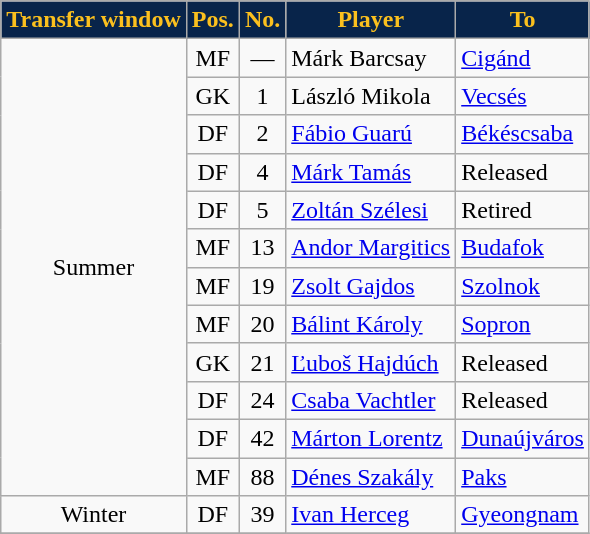<table class="wikitable plainrowheaders sortable">
<tr>
<th style="background-color:#08244A; color:#FBC01E">Transfer window</th>
<th style="background-color:#08244A; color:#FBC01E">Pos.</th>
<th style="background-color:#08244A; color:#FBC01E">No.</th>
<th style="background-color:#08244A; color:#FBC01E">Player</th>
<th style="background-color:#08244A; color:#FBC01E">To</th>
</tr>
<tr>
<td rowspan="12" style="text-align:center;">Summer</td>
<td style="text-align:center;">MF</td>
<td style="text-align:center;">—</td>
<td style="text-align:left;"> Márk Barcsay</td>
<td style="text-align:left;"><a href='#'>Cigánd</a></td>
</tr>
<tr>
<td style="text-align:center;">GK</td>
<td style="text-align:center;">1</td>
<td style="text-align:left;"> László Mikola</td>
<td style="text-align:left;"><a href='#'>Vecsés</a></td>
</tr>
<tr>
<td style="text-align:center;">DF</td>
<td style="text-align:center;">2</td>
<td style="text-align:left;"> <a href='#'>Fábio Guarú</a></td>
<td style="text-align:left;"><a href='#'>Békéscsaba</a></td>
</tr>
<tr>
<td style="text-align:center;">DF</td>
<td style="text-align:center;">4</td>
<td style="text-align:left;"> <a href='#'>Márk Tamás</a></td>
<td style="text-align:left;">Released</td>
</tr>
<tr>
<td style="text-align:center;">DF</td>
<td style="text-align:center;">5</td>
<td style="text-align:left;"> <a href='#'>Zoltán Szélesi</a></td>
<td style="text-align:left;">Retired</td>
</tr>
<tr>
<td style="text-align:center;">MF</td>
<td style="text-align:center;">13</td>
<td style="text-align:left;"> <a href='#'>Andor Margitics</a></td>
<td style="text-align:left;"><a href='#'>Budafok</a></td>
</tr>
<tr>
<td style="text-align:center;">MF</td>
<td style="text-align:center;">19</td>
<td style="text-align:left;"> <a href='#'>Zsolt Gajdos</a></td>
<td style="text-align:left;"><a href='#'>Szolnok</a></td>
</tr>
<tr>
<td style="text-align:center;">MF</td>
<td style="text-align:center;">20</td>
<td style="text-align:left;"> <a href='#'>Bálint Károly</a></td>
<td style="text-align:left;"><a href='#'>Sopron</a></td>
</tr>
<tr>
<td style="text-align:center;">GK</td>
<td style="text-align:center;">21</td>
<td style="text-align:left;"> <a href='#'>Ľuboš Hajdúch</a></td>
<td style="text-align:left;">Released</td>
</tr>
<tr>
<td style="text-align:center;">DF</td>
<td style="text-align:center;">24</td>
<td style="text-align:left;"> <a href='#'>Csaba Vachtler</a></td>
<td style="text-align:left;">Released</td>
</tr>
<tr>
<td style="text-align:center;">DF</td>
<td style="text-align:center;">42</td>
<td style="text-align:left;"> <a href='#'>Márton Lorentz</a></td>
<td style="text-align:left;"><a href='#'>Dunaújváros</a></td>
</tr>
<tr>
<td style="text-align:center;">MF</td>
<td style="text-align:center;">88</td>
<td style="text-align:left;"> <a href='#'>Dénes Szakály</a></td>
<td style="text-align:left;"><a href='#'>Paks</a></td>
</tr>
<tr>
<td style="text-align:center;">Winter</td>
<td style="text-align:center;">DF</td>
<td style="text-align:center;">39</td>
<td style="text-align:left;"> <a href='#'>Ivan Herceg</a></td>
<td style="text-align:left;"> <a href='#'>Gyeongnam</a></td>
</tr>
<tr>
</tr>
</table>
